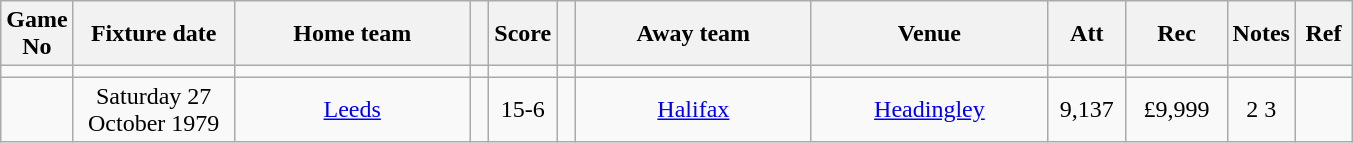<table class="wikitable" style="text-align:center;">
<tr>
<th width=20 abbr="No">Game No</th>
<th width=100 abbr="Date">Fixture date</th>
<th width=150 abbr="Home team">Home team</th>
<th width=5 abbr="space"></th>
<th width=20 abbr="Score">Score</th>
<th width=5 abbr="space"></th>
<th width=150 abbr="Away team">Away team</th>
<th width=150 abbr="Venue">Venue</th>
<th width=45 abbr="Att">Att</th>
<th width=60 abbr="Rec">Rec</th>
<th width=20 abbr="Notes">Notes</th>
<th width=30 abbr="Ref">Ref</th>
</tr>
<tr>
<td></td>
<td></td>
<td></td>
<td></td>
<td></td>
<td></td>
<td></td>
<td></td>
<td></td>
<td></td>
<td></td>
</tr>
<tr>
<td></td>
<td>Saturday 27 October 1979</td>
<td><a href='#'>Leeds</a></td>
<td></td>
<td>15-6</td>
<td></td>
<td><a href='#'>Halifax</a></td>
<td><a href='#'>Headingley</a></td>
<td>9,137</td>
<td>£9,999</td>
<td>2 3</td>
<td></td>
</tr>
</table>
